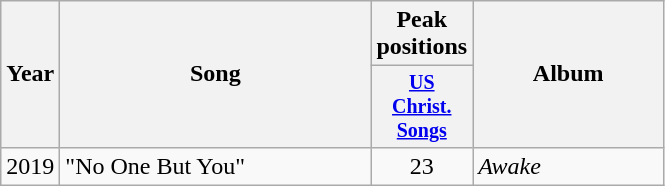<table class="wikitable">
<tr>
<th rowspan="2" style="text-align:center; width:10px;">Year</th>
<th rowspan="2" style="text-align:center; width:200px;">Song</th>
<th style="text-align:center;" colspan="1">Peak positions</th>
<th rowspan="2" style="text-align:center; width:120px;">Album</th>
</tr>
<tr style="font-size:smaller;">
<th width="40"><a href='#'>US<br>Christ.<br>Songs</a><br></th>
</tr>
<tr>
<td>2019</td>
<td>"No One But You"</td>
<td style="text-align:center;">23</td>
<td><em>Awake</em></td>
</tr>
</table>
